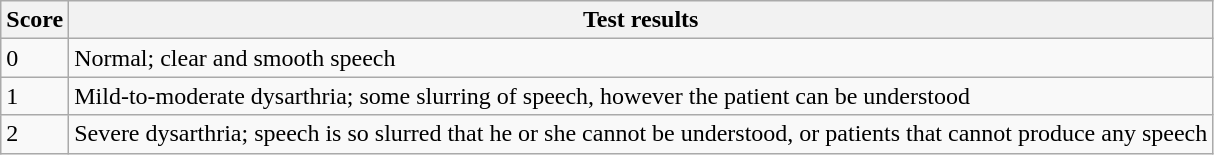<table class="wikitable">
<tr>
<th>Score</th>
<th>Test results</th>
</tr>
<tr>
<td>0</td>
<td>Normal; clear and smooth speech</td>
</tr>
<tr>
<td>1</td>
<td>Mild-to-moderate dysarthria; some slurring of speech, however the patient can be understood</td>
</tr>
<tr>
<td>2</td>
<td>Severe dysarthria; speech is so slurred that he or she cannot be understood, or patients that cannot produce any speech</td>
</tr>
</table>
